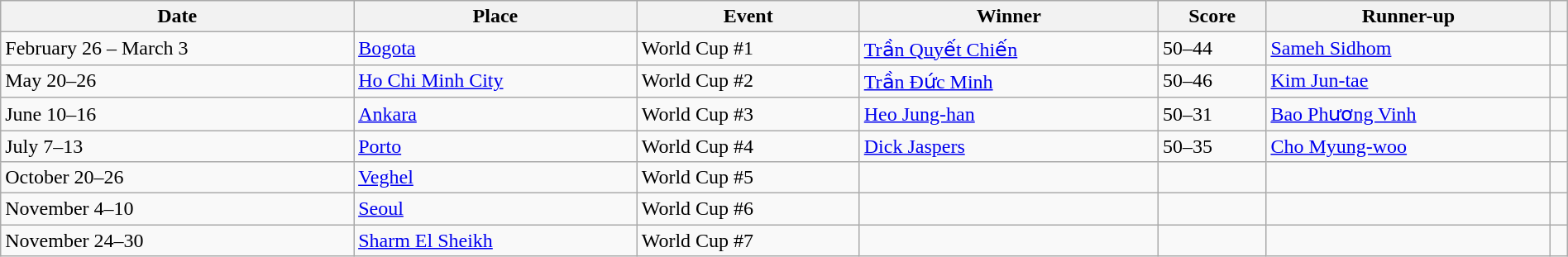<table class="wikitable sortable" style="font-size: 100%" width="100%">
<tr>
<th>Date</th>
<th>Place</th>
<th>Event</th>
<th>Winner</th>
<th>Score</th>
<th>Runner-up</th>
<th></th>
</tr>
<tr>
<td>February 26 – March 3</td>
<td> <a href='#'>Bogota</a></td>
<td>World Cup #1</td>
<td> <a href='#'>Trần Quyết Chiến</a></td>
<td>50–44</td>
<td> <a href='#'>Sameh Sidhom</a></td>
<td></td>
</tr>
<tr>
<td>May 20–26</td>
<td> <a href='#'>Ho Chi Minh City</a></td>
<td>World Cup #2</td>
<td> <a href='#'>Trần Đức Minh</a></td>
<td>50–46</td>
<td> <a href='#'>Kim Jun-tae</a></td>
<td></td>
</tr>
<tr>
<td>June 10–16</td>
<td> <a href='#'>Ankara</a></td>
<td>World Cup #3</td>
<td> <a href='#'>Heo Jung-han</a></td>
<td>50–31</td>
<td> <a href='#'>Bao Phương Vinh</a></td>
<td></td>
</tr>
<tr>
<td>July 7–13</td>
<td> <a href='#'>Porto</a></td>
<td>World Cup #4</td>
<td> <a href='#'>Dick Jaspers</a></td>
<td>50–35</td>
<td> <a href='#'>Cho Myung-woo</a></td>
<td></td>
</tr>
<tr>
<td>October 20–26</td>
<td> <a href='#'>Veghel</a></td>
<td>World Cup #5</td>
<td></td>
<td></td>
<td></td>
<td></td>
</tr>
<tr>
<td>November 4–10</td>
<td> <a href='#'>Seoul</a></td>
<td>World Cup #6</td>
<td></td>
<td></td>
<td></td>
<td></td>
</tr>
<tr>
<td>November 24–30</td>
<td> <a href='#'>Sharm El Sheikh</a></td>
<td>World Cup #7</td>
<td></td>
<td></td>
<td></td>
<td></td>
</tr>
</table>
